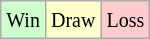<table class="wikitable">
<tr>
<td style="background: #CCFFCC;"><small>Win</small></td>
<td style="background: #FFFFCC;"><small>Draw</small></td>
<td style="background: #FFCCCC;"><small>Loss</small></td>
</tr>
</table>
